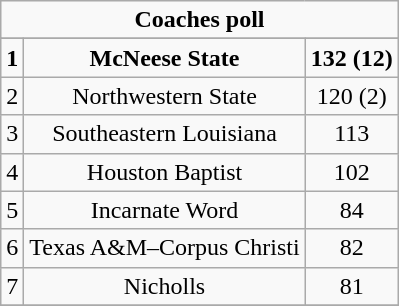<table class="wikitable">
<tr align="center">
<td align="center" Colspan="3"><strong>Coaches poll</strong></td>
</tr>
<tr align="center">
</tr>
<tr align="center">
<td><strong>1</strong></td>
<td><strong>McNeese State</strong></td>
<td><strong>132 (12)</strong></td>
</tr>
<tr align="center">
<td>2</td>
<td>Northwestern State</td>
<td>120 (2)</td>
</tr>
<tr align="center">
<td>3</td>
<td>Southeastern Louisiana</td>
<td>113</td>
</tr>
<tr align="center">
<td>4</td>
<td>Houston Baptist</td>
<td>102</td>
</tr>
<tr align="center">
<td>5</td>
<td>Incarnate Word</td>
<td>84</td>
</tr>
<tr align="center">
<td>6</td>
<td>Texas A&M–Corpus Christi</td>
<td>82</td>
</tr>
<tr align="center">
<td>7</td>
<td>Nicholls</td>
<td>81</td>
</tr>
<tr align="center">
</tr>
</table>
